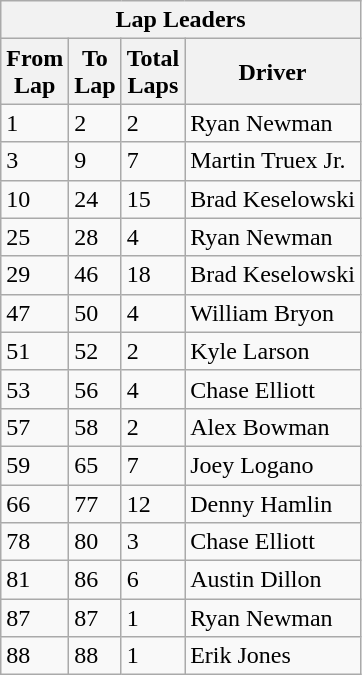<table class="wikitable">
<tr>
<th colspan=4>Lap Leaders</th>
</tr>
<tr>
<th>From<br>Lap</th>
<th>To<br>Lap</th>
<th>Total<br>Laps</th>
<th>Driver</th>
</tr>
<tr>
<td>1</td>
<td>2</td>
<td>2</td>
<td>Ryan Newman</td>
</tr>
<tr>
<td>3</td>
<td>9</td>
<td>7</td>
<td>Martin Truex Jr.</td>
</tr>
<tr>
<td>10</td>
<td>24</td>
<td>15</td>
<td>Brad Keselowski</td>
</tr>
<tr>
<td>25</td>
<td>28</td>
<td>4</td>
<td>Ryan Newman</td>
</tr>
<tr>
<td>29</td>
<td>46</td>
<td>18</td>
<td>Brad Keselowski</td>
</tr>
<tr>
<td>47</td>
<td>50</td>
<td>4</td>
<td>William Bryon</td>
</tr>
<tr>
<td>51</td>
<td>52</td>
<td>2</td>
<td>Kyle Larson</td>
</tr>
<tr>
<td>53</td>
<td>56</td>
<td>4</td>
<td>Chase Elliott</td>
</tr>
<tr>
<td>57</td>
<td>58</td>
<td>2</td>
<td>Alex Bowman</td>
</tr>
<tr>
<td>59</td>
<td>65</td>
<td>7</td>
<td>Joey Logano</td>
</tr>
<tr>
<td>66</td>
<td>77</td>
<td>12</td>
<td>Denny Hamlin</td>
</tr>
<tr>
<td>78</td>
<td>80</td>
<td>3</td>
<td>Chase Elliott</td>
</tr>
<tr>
<td>81</td>
<td>86</td>
<td>6</td>
<td>Austin Dillon</td>
</tr>
<tr>
<td>87</td>
<td>87</td>
<td>1</td>
<td>Ryan Newman</td>
</tr>
<tr>
<td>88</td>
<td>88</td>
<td>1</td>
<td>Erik Jones</td>
</tr>
</table>
